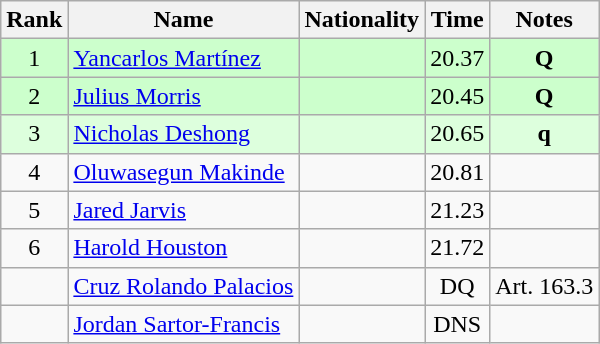<table class="wikitable sortable" style="text-align:center">
<tr>
<th>Rank</th>
<th>Name</th>
<th>Nationality</th>
<th>Time</th>
<th>Notes</th>
</tr>
<tr bgcolor=ccffcc>
<td align=center>1</td>
<td align=left><a href='#'>Yancarlos Martínez</a></td>
<td align=left></td>
<td>20.37</td>
<td><strong>Q</strong></td>
</tr>
<tr bgcolor=ccffcc>
<td align=center>2</td>
<td align=left><a href='#'>Julius Morris</a></td>
<td align=left></td>
<td>20.45</td>
<td><strong>Q</strong></td>
</tr>
<tr bgcolor=ddffdd>
<td align=center>3</td>
<td align=left><a href='#'>Nicholas Deshong</a></td>
<td align=left></td>
<td>20.65</td>
<td><strong>q</strong></td>
</tr>
<tr>
<td align=center>4</td>
<td align=left><a href='#'>Oluwasegun Makinde</a></td>
<td align=left></td>
<td>20.81</td>
<td></td>
</tr>
<tr>
<td align=center>5</td>
<td align=left><a href='#'>Jared Jarvis</a></td>
<td align=left></td>
<td>21.23</td>
<td></td>
</tr>
<tr>
<td align=center>6</td>
<td align=left><a href='#'>Harold Houston</a></td>
<td align=left></td>
<td>21.72</td>
<td></td>
</tr>
<tr>
<td align=center></td>
<td align=left><a href='#'>Cruz Rolando Palacios</a></td>
<td align=left></td>
<td>DQ</td>
<td>Art. 163.3</td>
</tr>
<tr>
<td align=center></td>
<td align=left><a href='#'>Jordan Sartor-Francis</a></td>
<td align=left></td>
<td>DNS</td>
<td></td>
</tr>
</table>
